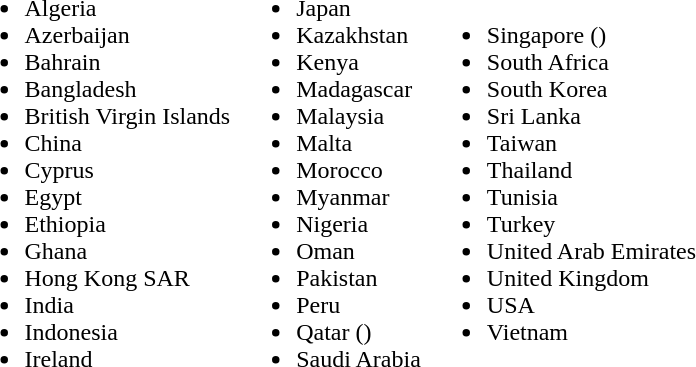<table class="mw-collapsible">
<tr>
<td><br><ul><li>Algeria</li><li>Azerbaijan</li><li>Bahrain</li><li>Bangladesh</li><li>British Virgin Islands</li><li>China</li><li>Cyprus</li><li>Egypt</li><li>Ethiopia</li><li>Ghana</li><li>Hong Kong SAR</li><li>India</li><li>Indonesia</li><li>Ireland</li></ul></td>
<td><br><ul><li>Japan</li><li>Kazakhstan</li><li>Kenya</li><li>Madagascar</li><li>Malaysia</li><li>Malta</li><li>Morocco</li><li>Myanmar</li><li>Nigeria</li><li>Oman</li><li>Pakistan</li><li>Peru</li><li>Qatar ()</li><li>Saudi Arabia</li></ul></td>
<td><br><ul><li>Singapore ()</li><li>South Africa</li><li>South Korea</li><li>Sri Lanka</li><li>Taiwan</li><li>Thailand</li><li>Tunisia</li><li>Turkey</li><li>United Arab Emirates</li><li>United Kingdom</li><li>USA</li><li>Vietnam</li></ul></td>
</tr>
</table>
